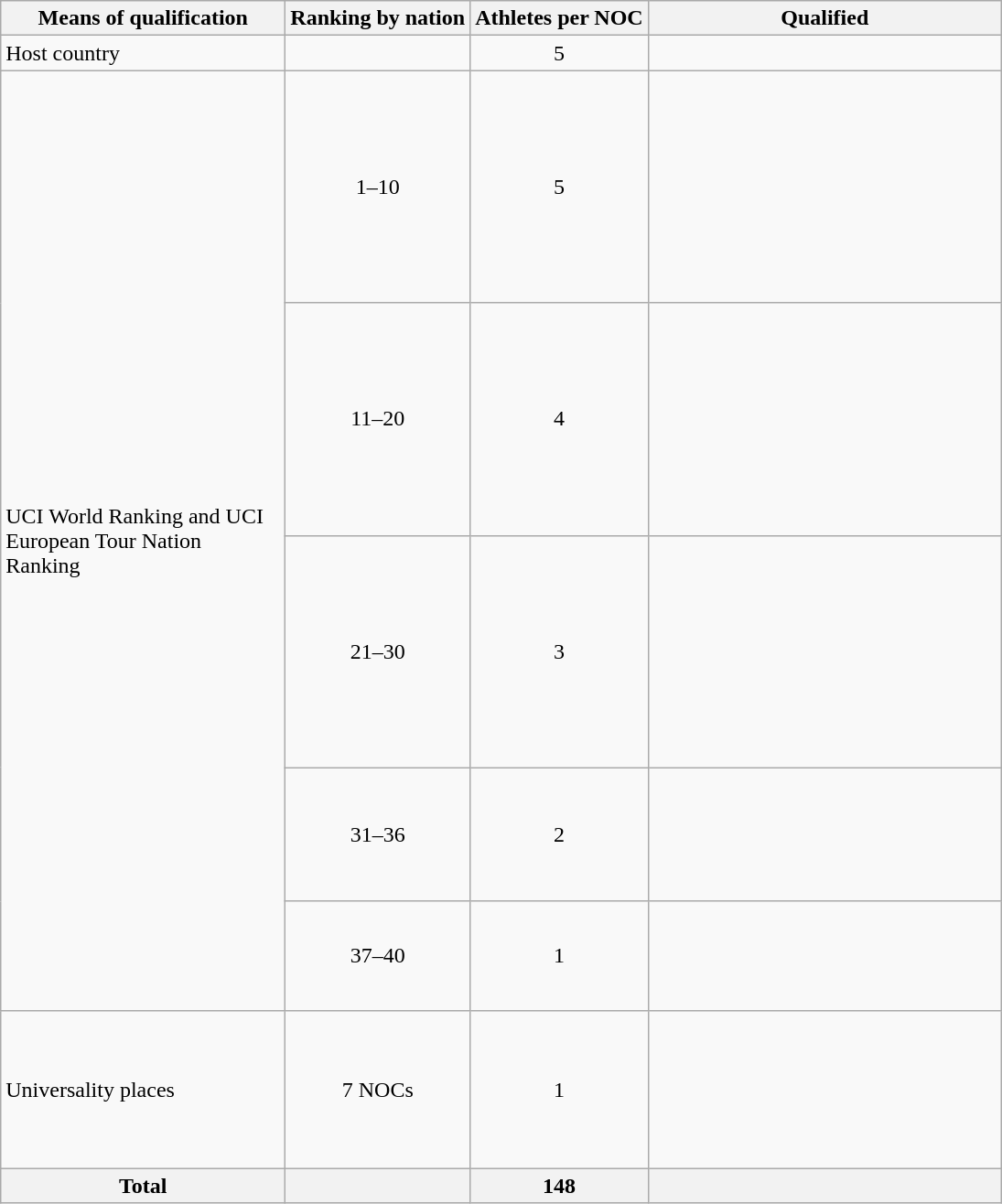<table class="wikitable"  style="text-align:center;">
<tr>
<th width="200">Means of qualification</th>
<th>Ranking by nation</th>
<th>Athletes per NOC</th>
<th width="250">Qualified</th>
</tr>
<tr>
<td style="text-align:left;">Host country</td>
<td></td>
<td>5</td>
<td align="left"></td>
</tr>
<tr>
<td style="text-align:left;" rowspan="5">UCI World Ranking and UCI European Tour Nation Ranking</td>
<td>1–10</td>
<td>5</td>
<td align="left"><br><br><br><br><br><br><br><br><br></td>
</tr>
<tr>
<td>11–20</td>
<td>4</td>
<td align="left"><br><br><br><br><br><br><br><br><br></td>
</tr>
<tr>
<td>21–30</td>
<td>3</td>
<td align="left"><br><br><br><br><br><br><br><br><br></td>
</tr>
<tr>
<td>31–36</td>
<td>2</td>
<td align="left"><br><br><br><br><br></td>
</tr>
<tr>
<td>37–40</td>
<td>1</td>
<td align="left"><br><br><br><br></td>
</tr>
<tr>
<td style="text-align:left;">Universality places</td>
<td>7 NOCs</td>
<td>1</td>
<td align="left"><br><br><br><br><br><br></td>
</tr>
<tr>
<th>Total</th>
<th></th>
<th>148</th>
<th></th>
</tr>
</table>
